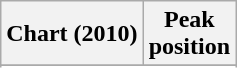<table class="wikitable sortable plainrowheaders" style="text-align:center">
<tr>
<th scope="col">Chart (2010)</th>
<th scope="col">Peak<br>position</th>
</tr>
<tr>
</tr>
<tr>
</tr>
<tr>
</tr>
</table>
